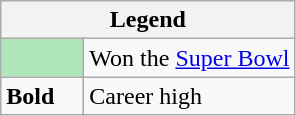<table class="wikitable">
<tr>
<th colspan="2">Legend</th>
</tr>
<tr>
<td style="background:#afe6ba; width:3em;"></td>
<td>Won the <a href='#'>Super Bowl</a></td>
</tr>
<tr>
<td><strong>Bold</strong></td>
<td>Career high</td>
</tr>
</table>
